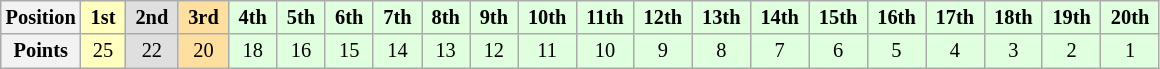<table class="wikitable" style="font-size:85%; text-align:center">
<tr>
<th>Position</th>
<td style="background:#ffffbf;"> <strong>1st</strong> </td>
<td style="background:#dfdfdf;"> <strong>2nd</strong> </td>
<td style="background:#ffdf9f;"> <strong>3rd</strong> </td>
<td style="background:#dfffdf;"> <strong>4th</strong> </td>
<td style="background:#dfffdf;"> <strong>5th</strong> </td>
<td style="background:#dfffdf;"> <strong>6th</strong> </td>
<td style="background:#dfffdf;"> <strong>7th</strong> </td>
<td style="background:#dfffdf;"> <strong>8th</strong> </td>
<td style="background:#dfffdf;"> <strong>9th</strong> </td>
<td style="background:#dfffdf;"> <strong>10th</strong> </td>
<td style="background:#dfffdf;"> <strong>11th</strong> </td>
<td style="background:#dfffdf;"> <strong>12th</strong> </td>
<td style="background:#dfffdf;"> <strong>13th</strong> </td>
<td style="background:#dfffdf;"> <strong>14th</strong> </td>
<td style="background:#dfffdf;"> <strong>15th</strong> </td>
<td style="background:#dfffdf;"> <strong>16th</strong> </td>
<td style="background:#dfffdf;"> <strong>17th</strong> </td>
<td style="background:#dfffdf;"> <strong>18th</strong> </td>
<td style="background:#dfffdf;"> <strong>19th</strong> </td>
<td style="background:#dfffdf;"> <strong>20th</strong> </td>
</tr>
<tr>
<th>Points</th>
<td style="background:#ffffbf;">25</td>
<td style="background:#dfdfdf;">22</td>
<td style="background:#ffdf9f;">20</td>
<td style="background:#dfffdf;">18</td>
<td style="background:#dfffdf;">16</td>
<td style="background:#dfffdf;">15</td>
<td style="background:#dfffdf;">14</td>
<td style="background:#dfffdf;">13</td>
<td style="background:#dfffdf;">12</td>
<td style="background:#dfffdf;">11</td>
<td style="background:#dfffdf;">10</td>
<td style="background:#dfffdf;">9</td>
<td style="background:#dfffdf;">8</td>
<td style="background:#dfffdf;">7</td>
<td style="background:#dfffdf;">6</td>
<td style="background:#dfffdf;">5</td>
<td style="background:#dfffdf;">4</td>
<td style="background:#dfffdf;">3</td>
<td style="background:#dfffdf;">2</td>
<td style="background:#dfffdf;">1</td>
</tr>
</table>
